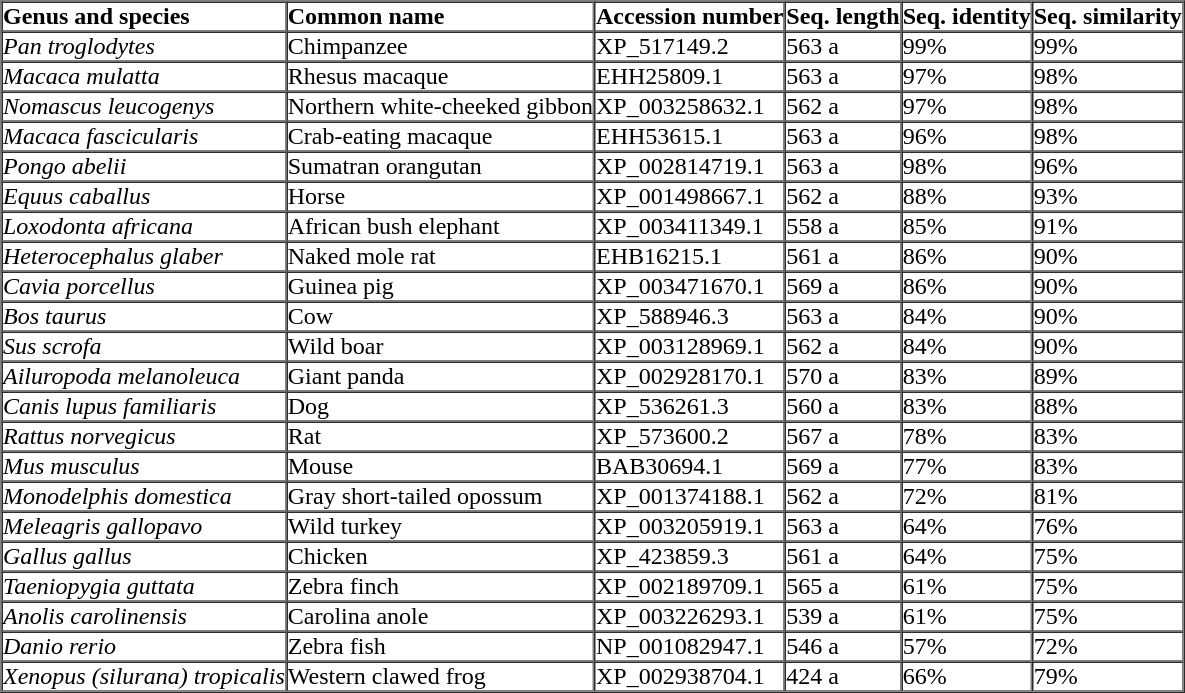<table border="1" cellspacing="0" cellpadding="0">
<tr>
<td nowrap="" valign="top"><strong>Genus and species</strong></td>
<td nowrap="" valign="top"><strong>Common name</strong></td>
<td nowrap="" valign="top"><strong>Accession number</strong></td>
<td nowrap="" valign="top"><strong>Seq. length</strong></td>
<td nowrap="" valign="top"><strong>Seq. identity</strong></td>
<td nowrap="" valign="top"><strong>Seq. similarity</strong></td>
</tr>
<tr>
<td nowrap="" valign="top"><em>Pan troglodytes</em></td>
<td nowrap="" valign="top">Chimpanzee</td>
<td nowrap="" valign="top">XP_517149.2</td>
<td nowrap="" valign="top">563 a</td>
<td nowrap="" valign="top">99%</td>
<td nowrap="" valign="top">99%</td>
</tr>
<tr>
<td nowrap="" valign="top"><em>Macaca mulatta</em></td>
<td nowrap="" valign="top">Rhesus macaque</td>
<td nowrap="" valign="top">EHH25809.1</td>
<td nowrap="" valign="top">563 a</td>
<td nowrap="" valign="top">97%</td>
<td nowrap="" valign="top">98%</td>
</tr>
<tr>
<td nowrap="" valign="top"><em>Nomascus leucogenys</em></td>
<td nowrap="" valign="top">Northern white-cheeked gibbon</td>
<td nowrap="" valign="top">XP_003258632.1</td>
<td nowrap="" valign="top">562 a</td>
<td nowrap="" valign="top">97%</td>
<td nowrap="" valign="top">98%</td>
</tr>
<tr>
<td nowrap="" valign="top"><em>Macaca fascicularis</em></td>
<td nowrap="" valign="top">Crab-eating macaque</td>
<td nowrap="" valign="top">EHH53615.1</td>
<td nowrap="" valign="top">563 a</td>
<td nowrap="" valign="top">96%</td>
<td nowrap="" valign="top">98%</td>
</tr>
<tr>
<td nowrap="" valign="top"><em>Pongo abelii</em></td>
<td nowrap="" valign="top">Sumatran orangutan</td>
<td nowrap="" valign="top">XP_002814719.1</td>
<td nowrap="" valign="top">563 a</td>
<td nowrap="" valign="top">98%</td>
<td nowrap="" valign="top">96%</td>
</tr>
<tr>
<td nowrap="" valign="top"><em>Equus caballus</em></td>
<td nowrap="" valign="top">Horse</td>
<td nowrap="" valign="top">XP_001498667.1</td>
<td nowrap="" valign="top">562 a</td>
<td nowrap="" valign="top">88%</td>
<td nowrap="" valign="top">93%</td>
</tr>
<tr>
<td nowrap="" valign="top"><em>Loxodonta africana</em></td>
<td nowrap="" valign="top">African bush elephant</td>
<td nowrap="" valign="top">XP_003411349.1</td>
<td nowrap="" valign="top">558 a</td>
<td nowrap="" valign="top">85%</td>
<td nowrap="" valign="top">91%</td>
</tr>
<tr>
<td nowrap="" valign="top"><em>Heterocephalus glaber</em></td>
<td nowrap="" valign="top">Naked mole rat</td>
<td nowrap="" valign="top">EHB16215.1</td>
<td nowrap="" valign="top">561 a</td>
<td nowrap="" valign="top">86%</td>
<td nowrap="" valign="top">90%</td>
</tr>
<tr>
<td nowrap="" valign="top"><em>Cavia porcellus</em></td>
<td nowrap="" valign="top">Guinea pig</td>
<td nowrap="" valign="top">XP_003471670.1</td>
<td nowrap="" valign="top">569 a</td>
<td nowrap="" valign="top">86%</td>
<td nowrap="" valign="top">90%</td>
</tr>
<tr>
<td nowrap="" valign="top"><em>Bos taurus </em></td>
<td nowrap="" valign="top">Cow</td>
<td nowrap="" valign="top">XP_588946.3</td>
<td nowrap="" valign="top">563 a</td>
<td nowrap="" valign="top">84%</td>
<td nowrap="" valign="top">90%</td>
</tr>
<tr>
<td nowrap="" valign="top"><em>Sus scrofa </em></td>
<td nowrap="" valign="top">Wild boar</td>
<td nowrap="" valign="top">XP_003128969.1</td>
<td nowrap="" valign="top">562 a</td>
<td nowrap="" valign="top">84%</td>
<td nowrap="" valign="top">90%</td>
</tr>
<tr>
<td nowrap="" valign="top"><em>Ailuropoda melanoleuca</em></td>
<td nowrap="" valign="top">Giant panda</td>
<td nowrap="" valign="top">XP_002928170.1</td>
<td nowrap="" valign="top">570 a</td>
<td nowrap="" valign="top">83%</td>
<td nowrap="" valign="top">89%</td>
</tr>
<tr>
<td nowrap="" valign="top"><em>Canis lupus familiaris</em></td>
<td nowrap="" valign="top">Dog</td>
<td nowrap="" valign="top">XP_536261.3</td>
<td nowrap="" valign="top">560 a</td>
<td nowrap="" valign="top">83%</td>
<td nowrap="" valign="top">88%</td>
</tr>
<tr>
<td nowrap="" valign="top"><em>Rattus norvegicus</em></td>
<td nowrap="" valign="top">Rat</td>
<td nowrap="" valign="top">XP_573600.2</td>
<td nowrap="" valign="top">567 a</td>
<td nowrap="" valign="top">78%</td>
<td nowrap="" valign="top">83%</td>
</tr>
<tr>
<td nowrap="" valign="top"><em>Mus musculus</em></td>
<td nowrap="" valign="top">Mouse</td>
<td nowrap="" valign="top">BAB30694.1</td>
<td nowrap="" valign="top">569 a</td>
<td nowrap="" valign="top">77%</td>
<td nowrap="" valign="top">83%</td>
</tr>
<tr>
<td nowrap="" valign="top"><em>Monodelphis domestica</em></td>
<td nowrap="" valign="top">Gray short-tailed opossum</td>
<td nowrap="" valign="top">XP_001374188.1</td>
<td nowrap="" valign="top">562 a</td>
<td nowrap="" valign="top">72%</td>
<td nowrap="" valign="top">81%</td>
</tr>
<tr>
<td nowrap="" valign="top"><em>Meleagris gallopavo</em></td>
<td nowrap="" valign="top">Wild turkey</td>
<td nowrap="" valign="top">XP_003205919.1</td>
<td nowrap="" valign="top">563 a</td>
<td nowrap="" valign="top">64%</td>
<td nowrap="" valign="top">76%</td>
</tr>
<tr>
<td nowrap="" valign="top"><em>Gallus gallus</em></td>
<td nowrap="" valign="top">Chicken</td>
<td nowrap="" valign="top">XP_423859.3</td>
<td nowrap="" valign="top">561 a</td>
<td nowrap="" valign="top">64%</td>
<td nowrap="" valign="top">75%</td>
</tr>
<tr>
<td nowrap="" valign="top"><em>Taeniopygia guttata</em></td>
<td nowrap="" valign="top">Zebra finch</td>
<td nowrap="" valign="top">XP_002189709.1</td>
<td nowrap="" valign="top">565 a</td>
<td nowrap="" valign="top">61%</td>
<td nowrap="" valign="top">75%</td>
</tr>
<tr>
<td nowrap="" valign="top"><em>Anolis carolinensis</em></td>
<td nowrap="" valign="top">Carolina anole</td>
<td nowrap="" valign="top">XP_003226293.1</td>
<td nowrap="" valign="top">539 a</td>
<td nowrap="" valign="top">61%</td>
<td nowrap="" valign="top">75%</td>
</tr>
<tr>
<td nowrap="" valign="top"><em>Danio rerio</em></td>
<td nowrap="" valign="top">Zebra fish</td>
<td nowrap="" valign="top">NP_001082947.1</td>
<td nowrap="" valign="top">546 a</td>
<td nowrap="" valign="top">57%</td>
<td nowrap="" valign="top">72%</td>
</tr>
<tr>
<td nowrap="" valign="top"><em>Xenopus (silurana) tropicalis</em></td>
<td nowrap="" valign="top">Western clawed frog</td>
<td nowrap="" valign="top">XP_002938704.1</td>
<td nowrap="" valign="top">424 a</td>
<td nowrap="" valign="top">66%</td>
<td nowrap="" valign="top">79%</td>
</tr>
</table>
